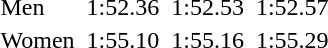<table>
<tr>
<td>Men</td>
<td></td>
<td>1:52.36</td>
<td></td>
<td>1:52.53</td>
<td></td>
<td>1:52.57</td>
</tr>
<tr>
<td>Women</td>
<td></td>
<td>1:55.10</td>
<td></td>
<td>1:55.16</td>
<td></td>
<td>1:55.29</td>
</tr>
</table>
